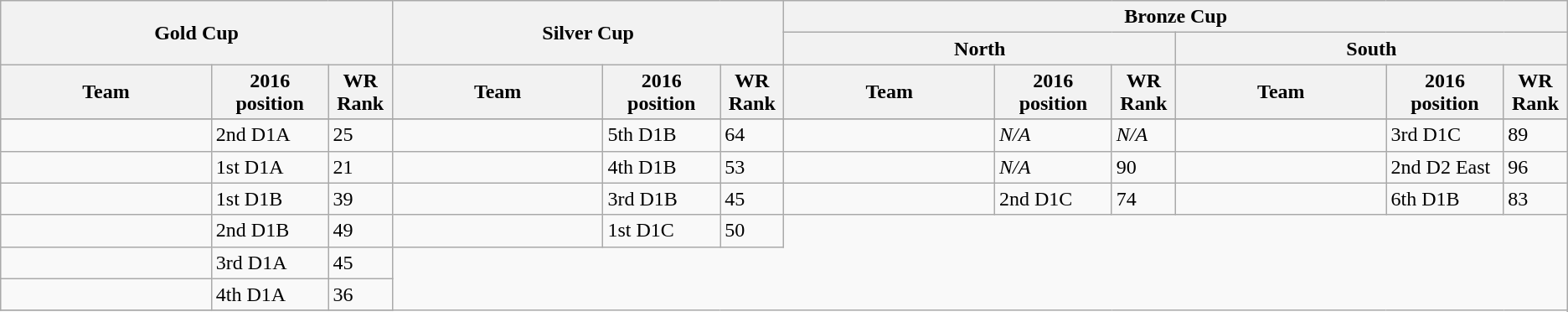<table class="wikitable">
<tr>
<th colspan=3 rowspan=2 width="33.3%">Gold Cup</th>
<th colspan=3 rowspan=2 width="33.3%">Silver Cup</th>
<th colspan=6 width="33.3%">Bronze Cup</th>
</tr>
<tr>
<th colspan=3 width="16%">North</th>
<th colspan=3 width="16%">South</th>
</tr>
<tr>
<th width="9%">Team</th>
<th width="5%">2016 position</th>
<th width="1%">WR Rank</th>
<th width="9%">Team</th>
<th width="5%">2016 position</th>
<th width="1%">WR Rank</th>
<th width="9%">Team</th>
<th width="5%">2016 position</th>
<th width="1%">WR Rank</th>
<th width="9%">Team</th>
<th width="5%">2016 position</th>
<th width="1%">WR Rank</th>
</tr>
<tr>
</tr>
<tr>
<td></td>
<td>2nd D1A</td>
<td>25</td>
<td></td>
<td>5th D1B</td>
<td>64</td>
<td></td>
<td><em>N/A</em></td>
<td><em>N/A</em></td>
<td></td>
<td>3rd D1C</td>
<td>89</td>
</tr>
<tr>
<td></td>
<td>1st D1A</td>
<td>21</td>
<td></td>
<td>4th D1B</td>
<td>53</td>
<td><s><em></em></s></td>
<td><em>N/A</em></td>
<td>90</td>
<td></td>
<td>2nd D2 East</td>
<td>96</td>
</tr>
<tr>
<td></td>
<td>1st D1B</td>
<td>39</td>
<td></td>
<td>3rd D1B</td>
<td>45</td>
<td></td>
<td>2nd D1C</td>
<td>74</td>
<td></td>
<td>6th D1B</td>
<td>83</td>
</tr>
<tr>
<td></td>
<td>2nd D1B</td>
<td>49</td>
<td></td>
<td>1st D1C</td>
<td>50</td>
</tr>
<tr>
<td></td>
<td>3rd D1A</td>
<td>45</td>
</tr>
<tr>
<td></td>
<td>4th D1A</td>
<td>36</td>
</tr>
<tr>
</tr>
</table>
